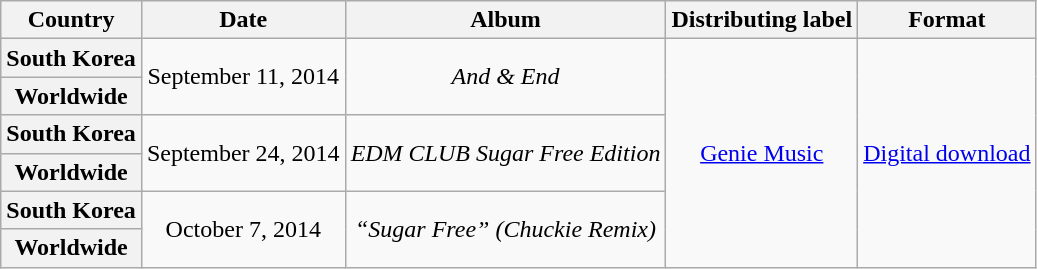<table class="wikitable plainrowheaders" style="text-align:center">
<tr>
<th>Country</th>
<th>Date</th>
<th>Album</th>
<th>Distributing label</th>
<th>Format</th>
</tr>
<tr>
<th scope="row">South Korea</th>
<td rowspan="2">September 11, 2014</td>
<td rowspan="2"><em>And & End</em></td>
<td rowspan="6"><a href='#'>Genie Music</a></td>
<td rowspan="6"><a href='#'>Digital download</a></td>
</tr>
<tr>
<th scope="row">Worldwide</th>
</tr>
<tr>
<th scope="row">South Korea</th>
<td rowspan="2">September 24, 2014</td>
<td rowspan="2"><em>EDM CLUB Sugar Free Edition</em></td>
</tr>
<tr>
<th scope="row">Worldwide</th>
</tr>
<tr>
<th scope="row">South Korea</th>
<td rowspan="2">October 7, 2014</td>
<td rowspan="2"><em>“Sugar Free” (Chuckie Remix)</em></td>
</tr>
<tr>
<th scope="row">Worldwide</th>
</tr>
</table>
